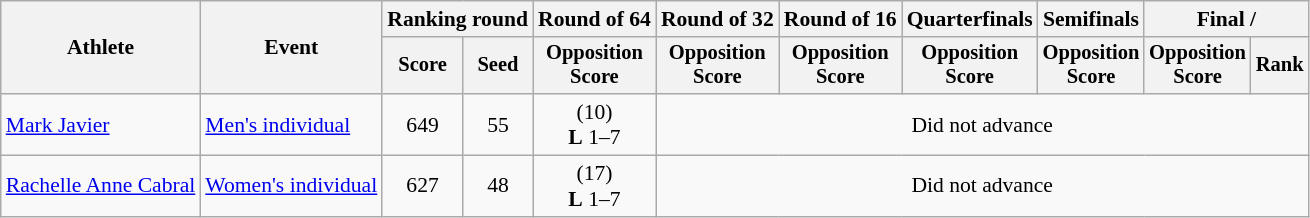<table class="wikitable" style="font-size:90%">
<tr>
<th rowspan="2">Athlete</th>
<th rowspan="2">Event</th>
<th colspan="2">Ranking round</th>
<th>Round of 64</th>
<th>Round of 32</th>
<th>Round of 16</th>
<th>Quarterfinals</th>
<th>Semifinals</th>
<th colspan="2">Final / </th>
</tr>
<tr style="font-size:95%">
<th>Score</th>
<th>Seed</th>
<th>Opposition<br>Score</th>
<th>Opposition<br>Score</th>
<th>Opposition<br>Score</th>
<th>Opposition<br>Score</th>
<th>Opposition<br>Score</th>
<th>Opposition<br>Score</th>
<th>Rank</th>
</tr>
<tr align=center>
<td align=left><a href='#'>Mark Javier</a></td>
<td align=left><a href='#'>Men's individual</a></td>
<td>649</td>
<td>55</td>
<td> (10)<br><strong>L</strong> 1–7</td>
<td colspan=6>Did not advance</td>
</tr>
<tr align=center>
<td align=left><a href='#'>Rachelle Anne Cabral</a></td>
<td align=left><a href='#'>Women's individual</a></td>
<td>627</td>
<td>48</td>
<td> (17)<br><strong>L</strong> 1–7</td>
<td colspan=6>Did not advance</td>
</tr>
</table>
